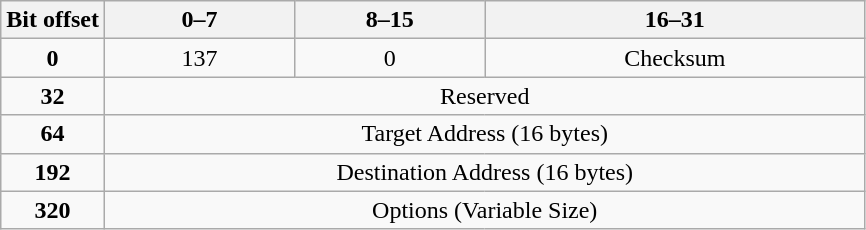<table class="wikitable" style="text-align:center">
<tr>
<th>Bit offset</th>
<th colspan="8" width="22%">0–7</th>
<th colspan="8" width="22%">8–15</th>
<th colspan="16" width="44%">16–31</th>
</tr>
<tr>
<td><strong>0</strong></td>
<td colspan="8">137</td>
<td colspan="8">0</td>
<td colspan="16">Checksum</td>
</tr>
<tr>
<td><strong>32</strong></td>
<td colspan="32">Reserved</td>
</tr>
<tr>
<td><strong>64</strong></td>
<td colspan="32">Target Address  (16 bytes)</td>
</tr>
<tr>
<td><strong>192</strong></td>
<td colspan="32">Destination Address  (16 bytes)</td>
</tr>
<tr>
<td><strong>320</strong></td>
<td colspan="32">Options (Variable Size)</td>
</tr>
</table>
